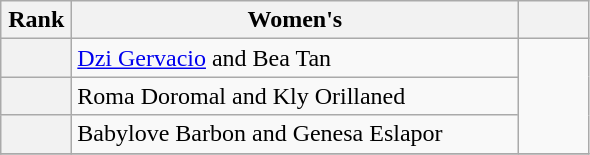<table class="wikitable" style="text-align: center;">
<tr>
<th width=40>Rank</th>
<th width=290>Women's</th>
<th width=40></th>
</tr>
<tr>
<th></th>
<td style="text-align:left;"><a href='#'>Dzi Gervacio</a> and Bea Tan </td>
<td rowspan=3></td>
</tr>
<tr>
<th></th>
<td style="text-align:left;">Roma Doromal and Kly Orillaned </td>
</tr>
<tr>
<th></th>
<td style="text-align:left;">Babylove Barbon and Genesa Eslapor </td>
</tr>
<tr>
</tr>
</table>
